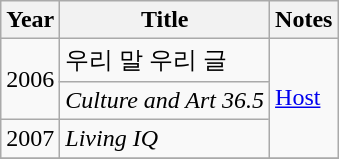<table class="wikitable sortable">
<tr>
<th width=10>Year</th>
<th>Title</th>
<th>Notes</th>
</tr>
<tr>
<td rowspan=2>2006</td>
<td>우리 말 우리 글</td>
<td rowspan="3"><a href='#'>Host</a></td>
</tr>
<tr>
<td><em>Culture and Art 36.5</em></td>
</tr>
<tr>
<td>2007</td>
<td><em>Living IQ</em></td>
</tr>
<tr>
</tr>
</table>
